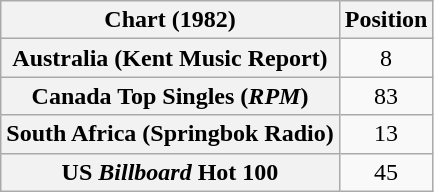<table class="wikitable sortable plainrowheaders">
<tr>
<th>Chart (1982)</th>
<th>Position</th>
</tr>
<tr>
<th scope="row">Australia (Kent Music Report)</th>
<td align="center">8</td>
</tr>
<tr>
<th scope="row">Canada Top Singles (<em>RPM</em>)</th>
<td align="center">83</td>
</tr>
<tr>
<th scope="row">South Africa (Springbok Radio)</th>
<td align="center">13</td>
</tr>
<tr>
<th scope="row">US <em>Billboard</em> Hot 100</th>
<td align="center">45</td>
</tr>
</table>
